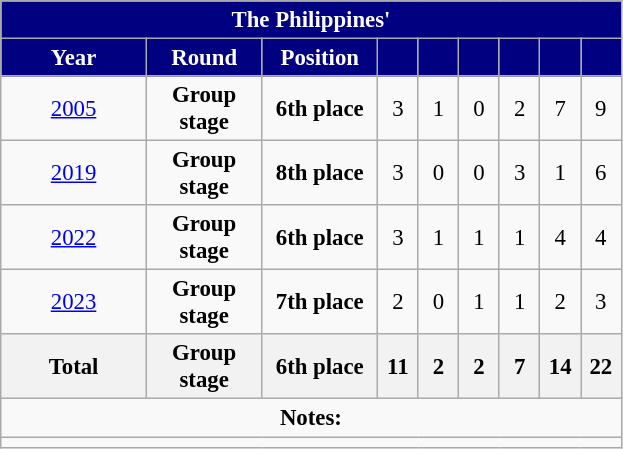<table class="wikitable" style="text-align: center; font-size:95%;">
<tr>
<th colspan="10" style="background:#000080; color: #FFFFFF;">The Philippines' <a href='#'></a></th>
</tr>
<tr>
<th style="background:#000080;color:white;"width=90>Year</th>
<th style="background:#000080;color:white;"width="70">Round</th>
<th style="background:#000080;color:white;"width="70">Position</th>
<th style="background:#000080;color:white;"width="20"></th>
<th style="background:#000080;color:white;"width="20"></th>
<th style="background:#000080;color:white;"width="20"></th>
<th style="background:#000080;color:white;"width="20"></th>
<th style="background:#000080;color:white;"width="20"></th>
<th style="background:#000080;color:white;"width="20"></th>
</tr>
<tr>
<td> <a href='#'>2005</a></td>
<td><strong>Group stage</strong></td>
<td><strong>6th place</strong></td>
<td>3</td>
<td>1</td>
<td>0</td>
<td>2</td>
<td>7</td>
<td>9</td>
</tr>
<tr>
<td> <a href='#'>2019</a></td>
<td><strong>Group stage</strong></td>
<td><strong>8th place</strong></td>
<td>3</td>
<td>0</td>
<td>0</td>
<td>3</td>
<td>1</td>
<td>6</td>
</tr>
<tr>
<td> <a href='#'>2022</a></td>
<td><strong>Group stage</strong></td>
<td><strong>6th place</strong></td>
<td>3</td>
<td>1</td>
<td>1</td>
<td>1</td>
<td>4</td>
<td>4</td>
</tr>
<tr>
<td> <a href='#'>2023</a></td>
<td><strong>Group stage</strong></td>
<td><strong>7th place</strong></td>
<td>2</td>
<td>0</td>
<td>1</td>
<td>1</td>
<td>2</td>
<td>3</td>
</tr>
<tr>
<th>Total</th>
<th>Group stage</th>
<th>6th place</th>
<th>11</th>
<th>2</th>
<th>2</th>
<th>7</th>
<th>14</th>
<th>22</th>
</tr>
<tr>
<td colspan=9><strong>Notes:</strong></td>
</tr>
<tr>
<td colspan=9></td>
</tr>
</table>
